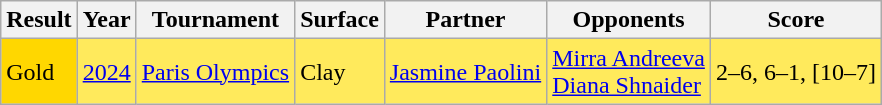<table class="sortable wikitable">
<tr>
<th>Result</th>
<th>Year</th>
<th>Tournament</th>
<th>Surface</th>
<th>Partner</th>
<th>Opponents</th>
<th class=unsortable>Score</th>
</tr>
<tr bgcolor=FFEA5C>
<td bgcolor=gold>Gold</td>
<td><a href='#'>2024</a></td>
<td><a href='#'>Paris Olympics</a></td>
<td>Clay</td>
<td> <a href='#'>Jasmine Paolini</a></td>
<td> <a href='#'>Mirra Andreeva</a> <br>  <a href='#'>Diana Shnaider</a></td>
<td>2–6, 6–1, [10–7]</td>
</tr>
</table>
